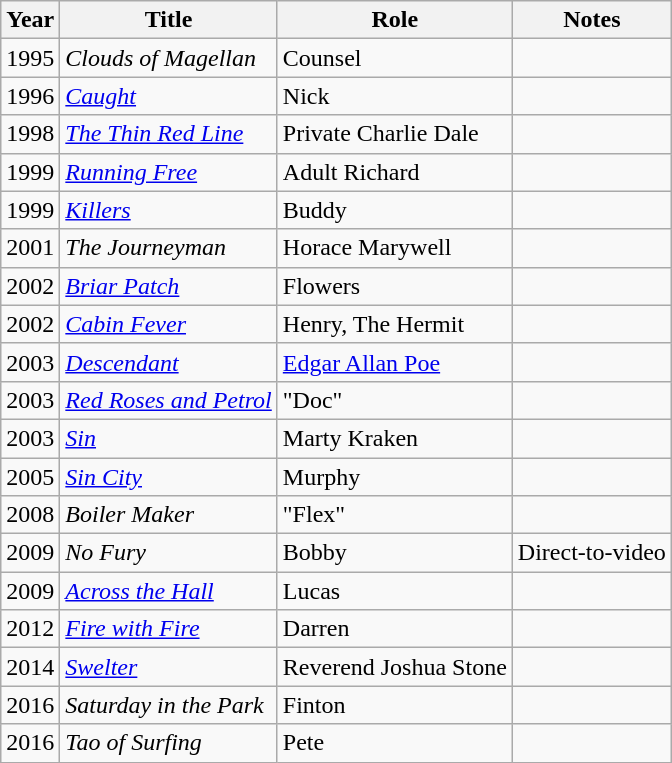<table class="wikitable sortable">
<tr>
<th>Year</th>
<th>Title</th>
<th>Role</th>
<th>Notes</th>
</tr>
<tr>
<td>1995</td>
<td><em>Clouds of Magellan</em></td>
<td>Counsel</td>
<td></td>
</tr>
<tr>
<td>1996</td>
<td><a href='#'><em>Caught</em></a></td>
<td>Nick</td>
<td></td>
</tr>
<tr>
<td>1998</td>
<td><a href='#'><em>The Thin Red Line</em></a></td>
<td>Private Charlie Dale</td>
<td></td>
</tr>
<tr>
<td>1999</td>
<td><a href='#'><em>Running Free</em></a></td>
<td>Adult Richard</td>
<td></td>
</tr>
<tr>
<td>1999</td>
<td><a href='#'><em>Killers</em></a></td>
<td>Buddy</td>
<td></td>
</tr>
<tr>
<td>2001</td>
<td><em>The Journeyman</em></td>
<td>Horace Marywell</td>
<td></td>
</tr>
<tr>
<td>2002</td>
<td><em><a href='#'>Briar Patch</a></em></td>
<td>Flowers</td>
<td></td>
</tr>
<tr>
<td>2002</td>
<td><a href='#'><em>Cabin Fever</em></a></td>
<td>Henry, The Hermit</td>
<td></td>
</tr>
<tr>
<td>2003</td>
<td><a href='#'><em>Descendant</em></a></td>
<td><a href='#'>Edgar Allan Poe</a></td>
<td></td>
</tr>
<tr>
<td>2003</td>
<td><em><a href='#'>Red Roses and Petrol</a></em></td>
<td>"Doc"</td>
<td></td>
</tr>
<tr>
<td>2003</td>
<td><a href='#'><em>Sin</em></a></td>
<td>Marty Kraken</td>
<td></td>
</tr>
<tr>
<td>2005</td>
<td><a href='#'><em>Sin City</em></a></td>
<td>Murphy</td>
<td></td>
</tr>
<tr>
<td>2008</td>
<td><em>Boiler Maker</em></td>
<td>"Flex"</td>
<td></td>
</tr>
<tr>
<td>2009</td>
<td><em>No Fury</em></td>
<td>Bobby</td>
<td>Direct-to-video</td>
</tr>
<tr>
<td>2009</td>
<td><em><a href='#'>Across the Hall</a></em></td>
<td>Lucas</td>
<td></td>
</tr>
<tr>
<td>2012</td>
<td><a href='#'><em>Fire with Fire</em></a></td>
<td>Darren</td>
<td></td>
</tr>
<tr>
<td>2014</td>
<td><a href='#'><em>Swelter</em></a></td>
<td>Reverend Joshua Stone</td>
<td></td>
</tr>
<tr>
<td>2016</td>
<td><em>Saturday in the Park</em></td>
<td>Finton</td>
<td></td>
</tr>
<tr>
<td>2016</td>
<td><em>Tao of Surfing</em></td>
<td>Pete</td>
<td></td>
</tr>
</table>
